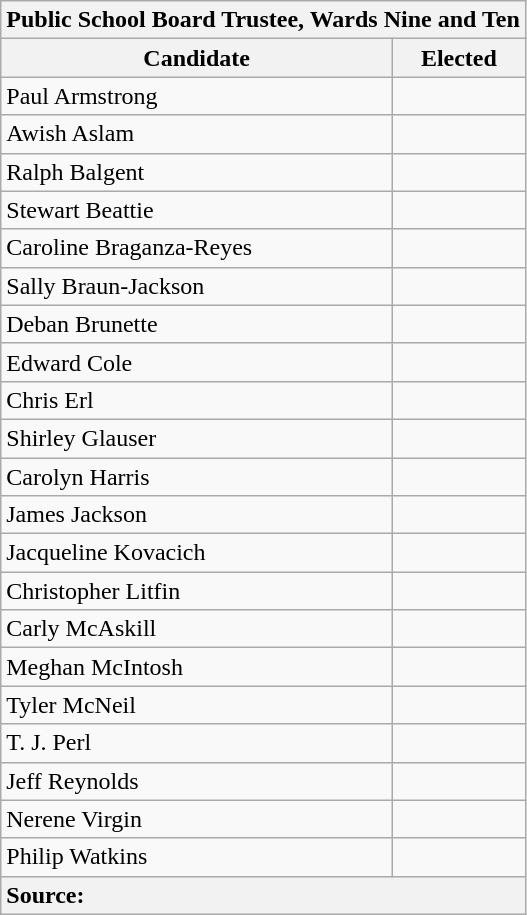<table class="wikitable">
<tr>
<th colspan=2>Public School Board Trustee, Wards Nine and Ten</th>
</tr>
<tr>
<th>Candidate</th>
<th>Elected</th>
</tr>
<tr style="text-align:left;">
<td>Paul Armstrong</td>
<td></td>
</tr>
<tr style="text-align:left;">
<td>Awish Aslam</td>
<td></td>
</tr>
<tr style="text-align:left;">
<td>Ralph Balgent</td>
<td></td>
</tr>
<tr style="text-align:left;">
<td>Stewart Beattie</td>
<td></td>
</tr>
<tr style="text-align:left;">
<td>Caroline Braganza-Reyes</td>
<td></td>
</tr>
<tr style="text-align:left;">
<td>Sally Braun-Jackson</td>
<td></td>
</tr>
<tr style="text-align:left;">
<td>Deban Brunette</td>
<td></td>
</tr>
<tr style="text-align:left;">
<td>Edward Cole</td>
<td></td>
</tr>
<tr style="text-align:left;">
<td>Chris Erl</td>
<td></td>
</tr>
<tr style="text-align:left;">
<td>Shirley Glauser</td>
<td></td>
</tr>
<tr style="text-align:left;">
<td>Carolyn Harris</td>
<td></td>
</tr>
<tr style="text-align:left;">
<td>James Jackson</td>
<td></td>
</tr>
<tr style="text-align:left;">
<td>Jacqueline Kovacich</td>
<td></td>
</tr>
<tr style="text-align:left;">
<td>Christopher Litfin</td>
<td></td>
</tr>
<tr style="text-align:left;">
<td>Carly McAskill</td>
<td></td>
</tr>
<tr style="text-align:left;">
<td>Meghan McIntosh</td>
<td></td>
</tr>
<tr style="text-align:left;">
<td>Tyler McNeil</td>
<td></td>
</tr>
<tr style="text-align:left;">
<td>T. J. Perl</td>
<td></td>
</tr>
<tr style="text-align:left;">
<td>Jeff Reynolds</td>
<td></td>
</tr>
<tr style="text-align:left;">
<td>Nerene Virgin</td>
<td></td>
</tr>
<tr style="text-align:left;">
<td>Philip Watkins</td>
<td></td>
</tr>
<tr>
<th colspan="2" style="text-align:left;">Source: <small></small></th>
</tr>
</table>
